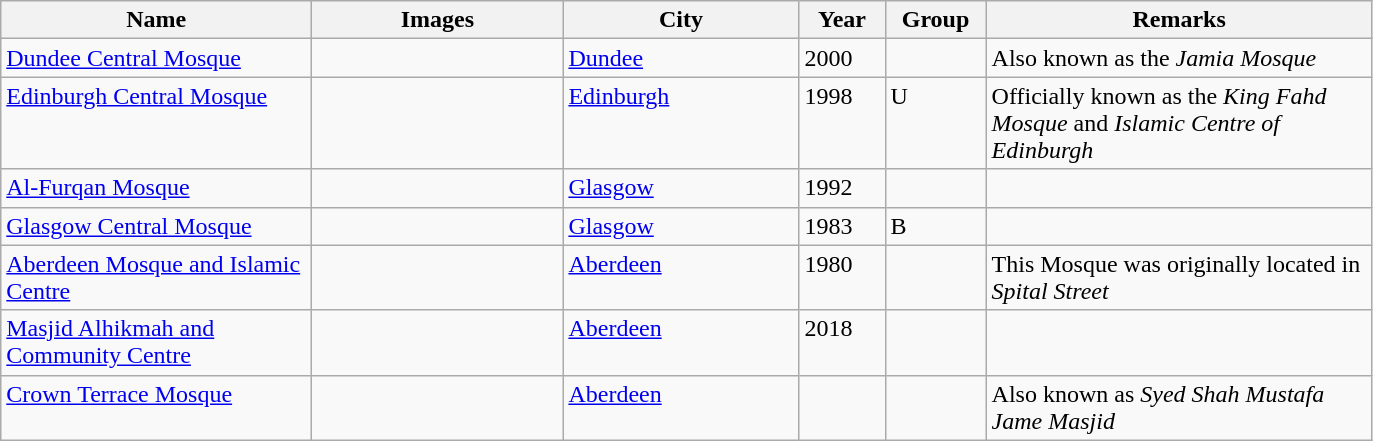<table class="wikitable sortable">
<tr>
<th align=left width=200px>Name</th>
<th align=center width=160px class=unsortable>Images</th>
<th align=left width=150px>City</th>
<th align=left width=050px>Year</th>
<th align=left width=060px>Group</th>
<th align=left width=250px>Remarks</th>
</tr>
<tr valign=top>
<td><a href='#'>Dundee Central Mosque</a></td>
<td></td>
<td><a href='#'>Dundee</a></td>
<td>2000</td>
<td></td>
<td>Also known as the <em>Jamia Mosque</em></td>
</tr>
<tr valign=top>
<td><a href='#'>Edinburgh Central Mosque</a></td>
<td></td>
<td><a href='#'>Edinburgh</a></td>
<td>1998</td>
<td>U</td>
<td>Officially known as the <em>King Fahd Mosque</em> and <em>Islamic Centre of Edinburgh</em></td>
</tr>
<tr valign=top>
<td><a href='#'>Al-Furqan Mosque</a></td>
<td></td>
<td><a href='#'>Glasgow</a></td>
<td>1992</td>
<td></td>
<td></td>
</tr>
<tr valign=top>
<td><a href='#'>Glasgow Central Mosque</a></td>
<td></td>
<td><a href='#'>Glasgow</a></td>
<td>1983</td>
<td>B</td>
<td></td>
</tr>
<tr valign=top>
<td><a href='#'>Aberdeen Mosque and Islamic Centre</a></td>
<td></td>
<td><a href='#'>Aberdeen</a></td>
<td>1980</td>
<td></td>
<td>This Mosque was originally located in <em>Spital Street</em></td>
</tr>
<tr valign=top>
<td><a href='#'>Masjid Alhikmah and Community Centre</a></td>
<td></td>
<td><a href='#'>Aberdeen</a></td>
<td>2018</td>
<td></td>
<td></td>
</tr>
<tr valign=top>
<td><a href='#'>Crown Terrace Mosque</a></td>
<td></td>
<td><a href='#'>Aberdeen</a></td>
<td></td>
<td></td>
<td>Also known as <em>Syed Shah Mustafa Jame Masjid</em></td>
</tr>
</table>
